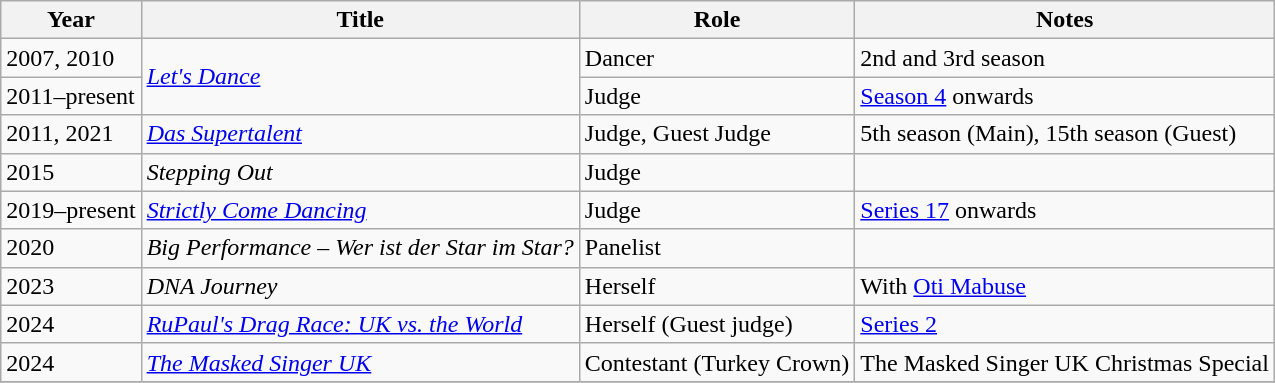<table class="wikitable">
<tr>
<th>Year</th>
<th>Title</th>
<th>Role</th>
<th class="unsortable">Notes</th>
</tr>
<tr>
<td>2007, 2010</td>
<td rowspan="2"><em><a href='#'>Let's Dance</a></em></td>
<td>Dancer</td>
<td>2nd and 3rd season</td>
</tr>
<tr>
<td>2011–present</td>
<td>Judge</td>
<td><a href='#'>Season 4</a> onwards</td>
</tr>
<tr>
<td>2011, 2021</td>
<td><em><a href='#'>Das Supertalent</a></em></td>
<td>Judge, Guest Judge</td>
<td>5th season (Main), 15th season (Guest)</td>
</tr>
<tr>
<td>2015</td>
<td><em>Stepping Out</em></td>
<td>Judge</td>
<td></td>
</tr>
<tr>
<td>2019–present</td>
<td><em><a href='#'>Strictly Come Dancing</a></em></td>
<td>Judge</td>
<td><a href='#'>Series 17</a> onwards</td>
</tr>
<tr>
<td>2020</td>
<td><em>Big Performance – Wer ist der Star im Star?</em></td>
<td>Panelist</td>
<td></td>
</tr>
<tr>
<td>2023</td>
<td><em>DNA Journey</em></td>
<td>Herself</td>
<td>With <a href='#'>Oti Mabuse</a></td>
</tr>
<tr>
<td>2024</td>
<td><em><a href='#'>RuPaul's Drag Race: UK vs. the World</a></em></td>
<td>Herself (Guest judge)</td>
<td><a href='#'>Series 2</a></td>
</tr>
<tr>
<td>2024</td>
<td><em><a href='#'>The Masked Singer UK</a></em></td>
<td>Contestant (Turkey Crown)</td>
<td>The Masked Singer UK Christmas Special</td>
</tr>
<tr>
</tr>
</table>
